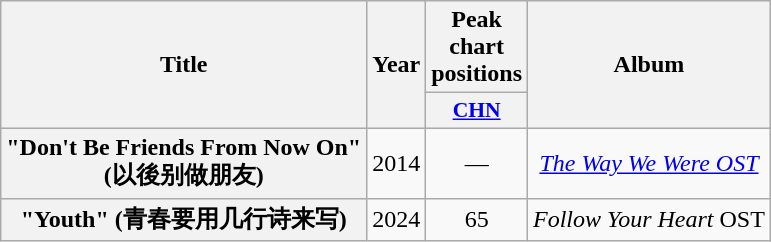<table class="wikitable plainrowheaders" style="text-align:center;">
<tr>
<th rowspan="2" scope="col">Title</th>
<th rowspan="2" scope="col">Year</th>
<th>Peak chart positions</th>
<th rowspan="2" scope="col">Album</th>
</tr>
<tr>
<th scope="col" style="width:3em;font-size:90%;"><a href='#'>CHN</a><br></th>
</tr>
<tr>
<th scope="row">"Don't Be Friends From Now On"<br>(以後别做朋友)</th>
<td>2014</td>
<td>—</td>
<td><em><a href='#'>The Way We Were OST</a></em></td>
</tr>
<tr>
<th scope="row">"Youth" (青春要用几行诗来写)</th>
<td>2024</td>
<td>65</td>
<td><em>Follow Your Heart</em> OST</td>
</tr>
</table>
